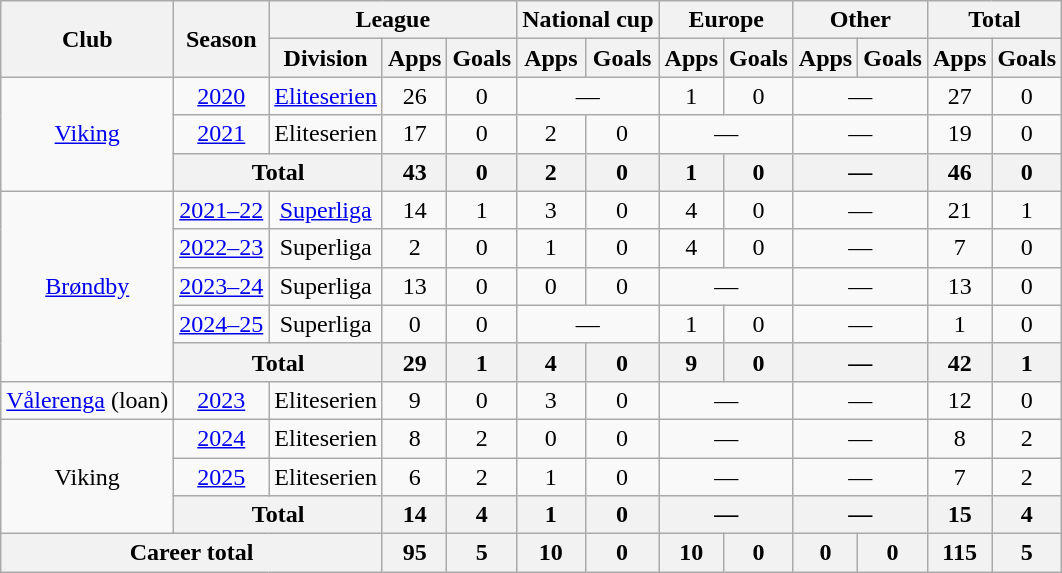<table class="wikitable" style="text-align: center"'>
<tr>
<th rowspan="2">Club</th>
<th rowspan="2">Season</th>
<th colspan="3">League</th>
<th colspan="2">National cup</th>
<th colspan="2">Europe</th>
<th colspan="2">Other</th>
<th colspan="2">Total</th>
</tr>
<tr>
<th>Division</th>
<th>Apps</th>
<th>Goals</th>
<th>Apps</th>
<th>Goals</th>
<th>Apps</th>
<th>Goals</th>
<th>Apps</th>
<th>Goals</th>
<th>Apps</th>
<th>Goals</th>
</tr>
<tr>
<td rowspan="3"><a href='#'>Viking</a></td>
<td><a href='#'>2020</a></td>
<td><a href='#'>Eliteserien</a></td>
<td>26</td>
<td>0</td>
<td colspan=2>—</td>
<td>1</td>
<td>0</td>
<td colspan="2">—</td>
<td>27</td>
<td>0</td>
</tr>
<tr>
<td><a href='#'>2021</a></td>
<td>Eliteserien</td>
<td>17</td>
<td>0</td>
<td>2</td>
<td>0</td>
<td colspan="2">—</td>
<td colspan="2">—</td>
<td>19</td>
<td>0</td>
</tr>
<tr>
<th colspan="2">Total</th>
<th>43</th>
<th>0</th>
<th>2</th>
<th>0</th>
<th>1</th>
<th>0</th>
<th colspan="2">—</th>
<th>46</th>
<th>0</th>
</tr>
<tr>
<td rowspan="5"><a href='#'>Brøndby</a></td>
<td><a href='#'>2021–22</a></td>
<td><a href='#'>Superliga</a></td>
<td>14</td>
<td>1</td>
<td>3</td>
<td>0</td>
<td>4</td>
<td>0</td>
<td colspan="2">—</td>
<td>21</td>
<td>1</td>
</tr>
<tr>
<td><a href='#'>2022–23</a></td>
<td>Superliga</td>
<td>2</td>
<td>0</td>
<td>1</td>
<td>0</td>
<td>4</td>
<td>0</td>
<td colspan="2">—</td>
<td>7</td>
<td>0</td>
</tr>
<tr>
<td><a href='#'>2023–24</a></td>
<td>Superliga</td>
<td>13</td>
<td>0</td>
<td>0</td>
<td>0</td>
<td colspan="2">—</td>
<td colspan="2">—</td>
<td>13</td>
<td>0</td>
</tr>
<tr>
<td><a href='#'>2024–25</a></td>
<td>Superliga</td>
<td>0</td>
<td>0</td>
<td colspan=2>—</td>
<td>1</td>
<td>0</td>
<td colspan="2">—</td>
<td>1</td>
<td>0</td>
</tr>
<tr>
<th colspan="2">Total</th>
<th>29</th>
<th>1</th>
<th>4</th>
<th>0</th>
<th>9</th>
<th>0</th>
<th colspan="2">—</th>
<th>42</th>
<th>1</th>
</tr>
<tr>
<td><a href='#'>Vålerenga</a> (loan)</td>
<td><a href='#'>2023</a></td>
<td>Eliteserien</td>
<td>9</td>
<td>0</td>
<td>3</td>
<td>0</td>
<td colspan="2">—</td>
<td colspan="2">—</td>
<td>12</td>
<td>0</td>
</tr>
<tr>
<td rowspan="3">Viking</td>
<td><a href='#'>2024</a></td>
<td>Eliteserien</td>
<td>8</td>
<td>2</td>
<td>0</td>
<td>0</td>
<td colspan=2>—</td>
<td colspan="2">—</td>
<td>8</td>
<td>2</td>
</tr>
<tr>
<td><a href='#'>2025</a></td>
<td>Eliteserien</td>
<td>6</td>
<td>2</td>
<td>1</td>
<td>0</td>
<td colspan=2>—</td>
<td colspan="2">—</td>
<td>7</td>
<td>2</td>
</tr>
<tr>
<th colspan="2">Total</th>
<th>14</th>
<th>4</th>
<th>1</th>
<th>0</th>
<th colspan="2">—</th>
<th colspan="2">—</th>
<th>15</th>
<th>4</th>
</tr>
<tr>
<th colspan="3">Career total</th>
<th>95</th>
<th>5</th>
<th>10</th>
<th>0</th>
<th>10</th>
<th>0</th>
<th>0</th>
<th>0</th>
<th>115</th>
<th>5</th>
</tr>
</table>
